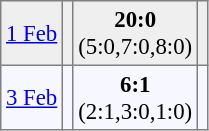<table bgcolor="#f7f8ff" cellpadding="3" cellspacing="0" border="1" style="font-size: 95%; border: gray solid 1px; border-collapse: collapse;">
<tr bgcolor="#EFEFEF">
<td><a href='#'>1 Feb</a></td>
<td></td>
<td align="center"><strong>20:0</strong><br>(5:0,7:0,8:0)</td>
<td></td>
</tr>
<tr>
<td><a href='#'>3 Feb</a></td>
<td></td>
<td align="center"><strong>6:1</strong><br>(2:1,3:0,1:0)</td>
<td></td>
</tr>
</table>
